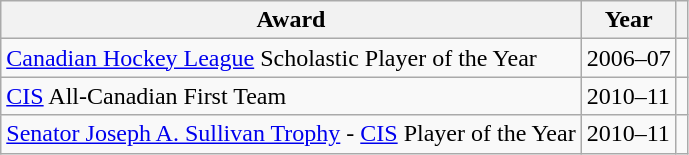<table class="wikitable">
<tr>
<th>Award</th>
<th>Year</th>
<th></th>
</tr>
<tr>
<td><a href='#'>Canadian Hockey League</a> Scholastic Player of the Year</td>
<td>2006–07</td>
<td></td>
</tr>
<tr>
<td><a href='#'>CIS</a> All-Canadian First Team</td>
<td>2010–11</td>
<td></td>
</tr>
<tr>
<td><a href='#'>Senator Joseph A. Sullivan Trophy</a> - <a href='#'>CIS</a> Player of the Year</td>
<td>2010–11</td>
<td></td>
</tr>
</table>
